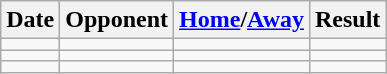<table class="wikitable">
<tr>
<th>Date</th>
<th>Opponent</th>
<th><a href='#'>Home</a>/<a href='#'>Away</a></th>
<th>Result</th>
</tr>
<tr>
<td></td>
<td></td>
<td></td>
<td></td>
</tr>
<tr>
<td></td>
<td></td>
<td></td>
<td></td>
</tr>
<tr>
<td></td>
<td></td>
<td></td>
<td></td>
</tr>
</table>
